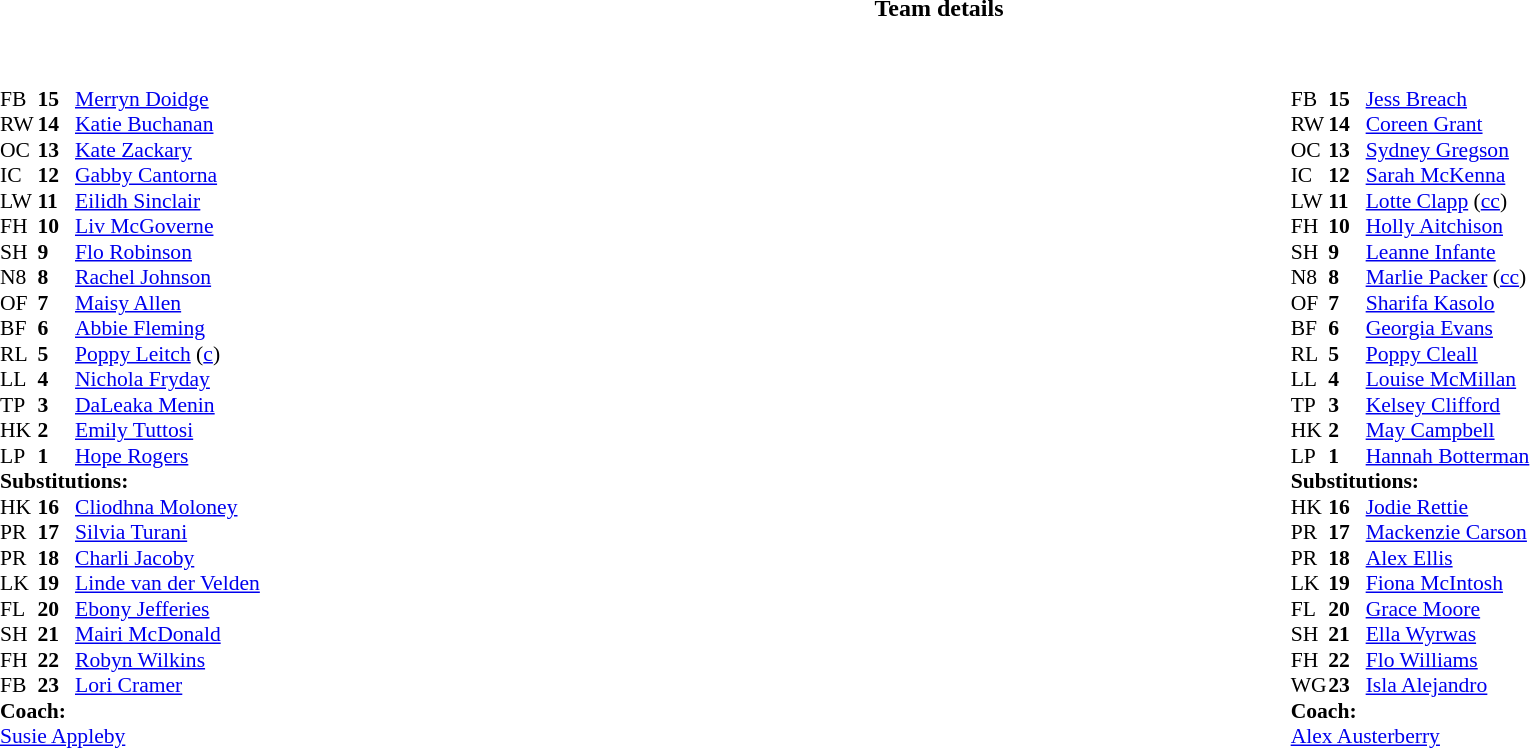<table border="0" style="width:100%;" class="collapsible collapsed">
<tr>
<th>Team details</th>
</tr>
<tr>
<td><br><table width="100%">
<tr>
<td valign="top" width="50%"><br><table style="font-size: 90%" cellspacing="0" cellpadding="0">
<tr>
<th width="25"></th>
<th width="25"></th>
</tr>
<tr>
<td>FB</td>
<td><strong>15</strong></td>
<td> <a href='#'>Merryn Doidge</a></td>
</tr>
<tr>
<td>RW</td>
<td><strong>14</strong></td>
<td> <a href='#'>Katie Buchanan</a></td>
</tr>
<tr>
<td>OC</td>
<td><strong>13</strong></td>
<td> <a href='#'>Kate Zackary</a></td>
</tr>
<tr>
<td>IC</td>
<td><strong>12</strong></td>
<td> <a href='#'>Gabby Cantorna</a></td>
</tr>
<tr>
<td>LW</td>
<td><strong>11</strong></td>
<td> <a href='#'>Eilidh Sinclair</a></td>
</tr>
<tr>
<td>FH</td>
<td><strong>10</strong></td>
<td> <a href='#'>Liv McGoverne</a></td>
</tr>
<tr>
<td>SH</td>
<td><strong>9</strong></td>
<td> <a href='#'>Flo Robinson</a></td>
</tr>
<tr>
<td>N8</td>
<td><strong>8</strong></td>
<td> <a href='#'>Rachel Johnson</a></td>
</tr>
<tr>
<td>OF</td>
<td><strong>7</strong></td>
<td> <a href='#'>Maisy Allen</a></td>
</tr>
<tr>
<td>BF</td>
<td><strong>6</strong></td>
<td> <a href='#'>Abbie Fleming</a></td>
</tr>
<tr>
<td>RL</td>
<td><strong>5</strong></td>
<td> <a href='#'>Poppy Leitch</a> (<a href='#'>c</a>)</td>
</tr>
<tr>
<td>LL</td>
<td><strong>4</strong></td>
<td> <a href='#'>Nichola Fryday</a></td>
</tr>
<tr>
<td>TP</td>
<td><strong>3</strong></td>
<td> <a href='#'>DaLeaka Menin</a></td>
</tr>
<tr>
<td>HK</td>
<td><strong>2</strong></td>
<td> <a href='#'>Emily Tuttosi</a></td>
</tr>
<tr>
<td>LP</td>
<td><strong>1</strong></td>
<td> <a href='#'>Hope Rogers</a></td>
</tr>
<tr>
<td colspan=3><strong>Substitutions:</strong></td>
</tr>
<tr>
<td>HK</td>
<td><strong>16</strong></td>
<td> <a href='#'>Cliodhna Moloney</a></td>
</tr>
<tr>
<td>PR</td>
<td><strong>17</strong></td>
<td> <a href='#'>Silvia Turani</a></td>
</tr>
<tr>
<td>PR</td>
<td><strong>18</strong></td>
<td> <a href='#'>Charli Jacoby</a></td>
</tr>
<tr>
<td>LK</td>
<td><strong>19</strong></td>
<td> <a href='#'>Linde van der Velden</a></td>
</tr>
<tr>
<td>FL</td>
<td><strong>20</strong></td>
<td> <a href='#'>Ebony Jefferies</a></td>
</tr>
<tr>
<td>SH</td>
<td><strong>21</strong></td>
<td> <a href='#'>Mairi McDonald</a></td>
</tr>
<tr>
<td>FH</td>
<td><strong>22</strong></td>
<td> <a href='#'>Robyn Wilkins</a></td>
</tr>
<tr>
<td>FB</td>
<td><strong>23</strong></td>
<td> <a href='#'>Lori Cramer</a></td>
</tr>
<tr>
<td colspan=3><strong>Coach:</strong></td>
</tr>
<tr>
<td colspan="4"> <a href='#'>Susie Appleby</a></td>
</tr>
<tr>
</tr>
</table>
</td>
<td style="vertical-align:top; width:50%"><br><table style="font-size: 90%" cellspacing="0" cellpadding="0"  align="center">
<tr>
<th width="25"></th>
<th width="25"></th>
</tr>
<tr>
<td>FB</td>
<td><strong>15</strong></td>
<td> <a href='#'>Jess Breach</a></td>
</tr>
<tr>
<td>RW</td>
<td><strong>14</strong></td>
<td> <a href='#'>Coreen Grant</a></td>
</tr>
<tr>
<td>OC</td>
<td><strong>13</strong></td>
<td> <a href='#'>Sydney Gregson</a></td>
</tr>
<tr>
<td>IC</td>
<td><strong>12</strong></td>
<td> <a href='#'>Sarah McKenna</a></td>
</tr>
<tr>
<td>LW</td>
<td><strong>11</strong></td>
<td> <a href='#'>Lotte Clapp</a> (<a href='#'>cc</a>)</td>
</tr>
<tr>
<td>FH</td>
<td><strong>10</strong></td>
<td> <a href='#'>Holly Aitchison</a></td>
</tr>
<tr>
<td>SH</td>
<td><strong>9</strong></td>
<td> <a href='#'>Leanne Infante</a></td>
</tr>
<tr>
<td>N8</td>
<td><strong>8</strong></td>
<td> <a href='#'>Marlie Packer</a> (<a href='#'>cc</a>)</td>
</tr>
<tr>
<td>OF</td>
<td><strong>7</strong></td>
<td> <a href='#'>Sharifa Kasolo</a></td>
</tr>
<tr>
<td>BF</td>
<td><strong>6</strong></td>
<td> <a href='#'>Georgia Evans</a></td>
</tr>
<tr>
<td>RL</td>
<td><strong>5</strong></td>
<td> <a href='#'>Poppy Cleall</a></td>
</tr>
<tr>
<td>LL</td>
<td><strong>4</strong></td>
<td> <a href='#'>Louise McMillan</a></td>
</tr>
<tr>
<td>TP</td>
<td><strong>3</strong></td>
<td> <a href='#'>Kelsey Clifford</a></td>
</tr>
<tr>
<td>HK</td>
<td><strong>2</strong></td>
<td> <a href='#'>May Campbell</a></td>
</tr>
<tr>
<td>LP</td>
<td><strong>1</strong></td>
<td> <a href='#'>Hannah Botterman</a></td>
</tr>
<tr>
<td colspan=3><strong>Substitutions:</strong></td>
</tr>
<tr>
<td>HK</td>
<td><strong>16</strong></td>
<td> <a href='#'>Jodie Rettie</a></td>
</tr>
<tr>
<td>PR</td>
<td><strong>17</strong></td>
<td> <a href='#'>Mackenzie Carson</a></td>
</tr>
<tr>
<td>PR</td>
<td><strong>18</strong></td>
<td> <a href='#'>Alex Ellis</a></td>
</tr>
<tr>
<td>LK</td>
<td><strong>19</strong></td>
<td> <a href='#'>Fiona McIntosh</a></td>
</tr>
<tr>
<td>FL</td>
<td><strong>20</strong></td>
<td> <a href='#'>Grace Moore</a></td>
</tr>
<tr>
<td>SH</td>
<td><strong>21</strong></td>
<td> <a href='#'>Ella Wyrwas</a></td>
</tr>
<tr>
<td>FH</td>
<td><strong>22</strong></td>
<td> <a href='#'>Flo Williams</a></td>
</tr>
<tr>
<td>WG</td>
<td><strong>23</strong></td>
<td> <a href='#'>Isla Alejandro</a></td>
</tr>
<tr>
<td colspan=3><strong>Coach:</strong></td>
</tr>
<tr>
<td colspan="4"> <a href='#'>Alex Austerberry</a></td>
</tr>
</table>
</td>
</tr>
</table>
</td>
</tr>
</table>
